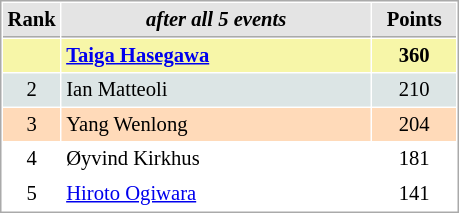<table cellspacing="1" cellpadding="3" style="border:1px solid #AAAAAA;font-size:86%">
<tr style="background-color: #E4E4E4;">
<th style="border-bottom:1px solid #AAAAAA; width: 10px;">Rank</th>
<th style="border-bottom:1px solid #AAAAAA; width: 200px;"><em>after all 5 events</em></th>
<th style="border-bottom:1px solid #AAAAAA; width: 50px;">Points</th>
</tr>
<tr style="background:#f7f6a8;">
<td align=center></td>
<td><strong> <a href='#'>Taiga Hasegawa</a></strong></td>
<td align=center><strong>360</strong></td>
</tr>
<tr style="background:#dce5e5;">
<td align=center>2</td>
<td> Ian Matteoli</td>
<td align=center>210</td>
</tr>
<tr style="background:#ffdab9;">
<td align=center>3</td>
<td> Yang Wenlong</td>
<td align=center>204</td>
</tr>
<tr>
<td align=center>4</td>
<td> Øyvind Kirkhus</td>
<td align=center>181</td>
</tr>
<tr>
<td align=center>5</td>
<td> <a href='#'>Hiroto Ogiwara</a></td>
<td align=center>141</td>
</tr>
</table>
